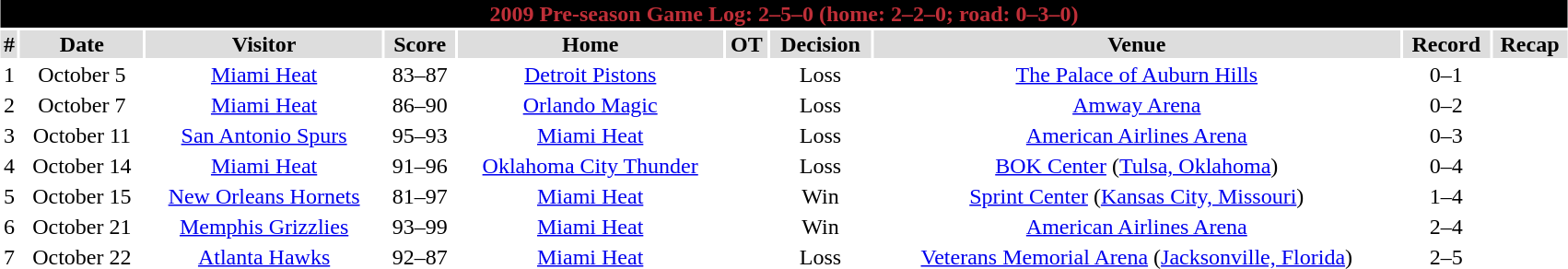<table class="toccolours collapsible" width=90% style="clear:both; margin:1.5em auto; text-align:center">
<tr>
<th colspan=11 style="background:black; color: #BF2F38;">2009 Pre-season Game Log: 2–5–0 (home: 2–2–0; road: 0–3–0)</th>
</tr>
<tr align="center" bgcolor="#dddddd">
<td><strong>#</strong></td>
<td><strong>Date</strong></td>
<td><strong>Visitor</strong></td>
<td><strong>Score</strong></td>
<td><strong>Home</strong></td>
<td><strong>OT</strong></td>
<td><strong>Decision</strong></td>
<td><strong>Venue</strong></td>
<td><strong>Record</strong></td>
<td><strong>Recap</strong></td>
</tr>
<tr align="center">
<td>1</td>
<td>October 5</td>
<td><a href='#'>Miami Heat</a></td>
<td>83–87</td>
<td><a href='#'>Detroit Pistons</a></td>
<td></td>
<td>Loss</td>
<td><a href='#'>The Palace of Auburn Hills</a></td>
<td>0–1</td>
<td></td>
</tr>
<tr align="center">
<td>2</td>
<td>October 7</td>
<td><a href='#'>Miami Heat</a></td>
<td>86–90</td>
<td><a href='#'>Orlando Magic</a></td>
<td></td>
<td>Loss</td>
<td><a href='#'>Amway Arena</a></td>
<td>0–2</td>
<td></td>
</tr>
<tr align="center">
<td>3</td>
<td>October 11</td>
<td><a href='#'>San Antonio Spurs</a></td>
<td>95–93</td>
<td><a href='#'>Miami Heat</a></td>
<td></td>
<td>Loss</td>
<td><a href='#'>American Airlines Arena</a></td>
<td>0–3</td>
<td></td>
</tr>
<tr align="center">
<td>4</td>
<td>October 14</td>
<td><a href='#'>Miami Heat</a></td>
<td>91–96</td>
<td><a href='#'>Oklahoma City Thunder</a></td>
<td></td>
<td>Loss</td>
<td><a href='#'>BOK Center</a> (<a href='#'>Tulsa, Oklahoma</a>)</td>
<td>0–4</td>
<td></td>
</tr>
<tr align="center">
<td>5</td>
<td>October 15</td>
<td><a href='#'>New Orleans Hornets</a></td>
<td>81–97</td>
<td><a href='#'>Miami Heat</a></td>
<td></td>
<td>Win</td>
<td><a href='#'>Sprint Center</a> (<a href='#'>Kansas City, Missouri</a>)</td>
<td>1–4</td>
<td></td>
</tr>
<tr align="center">
<td>6</td>
<td>October 21</td>
<td><a href='#'>Memphis Grizzlies</a></td>
<td>93–99</td>
<td><a href='#'>Miami Heat</a></td>
<td></td>
<td>Win</td>
<td><a href='#'>American Airlines Arena</a></td>
<td>2–4</td>
<td></td>
</tr>
<tr align="center">
<td>7</td>
<td>October 22</td>
<td><a href='#'>Atlanta Hawks</a></td>
<td>92–87</td>
<td><a href='#'>Miami Heat</a></td>
<td></td>
<td>Loss</td>
<td><a href='#'>Veterans Memorial Arena</a> (<a href='#'>Jacksonville, Florida</a>)</td>
<td>2–5</td>
<td></td>
</tr>
</table>
